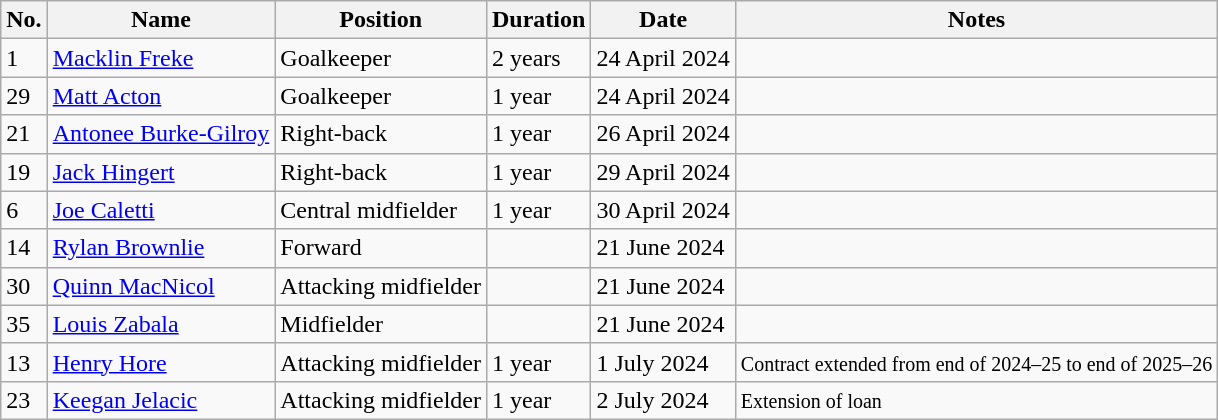<table class="wikitable">
<tr>
<th>No.</th>
<th>Name</th>
<th>Position</th>
<th>Duration</th>
<th>Date</th>
<th>Notes</th>
</tr>
<tr>
<td>1</td>
<td><a href='#'>Macklin Freke</a></td>
<td>Goalkeeper</td>
<td>2 years</td>
<td>24 April 2024</td>
<td></td>
</tr>
<tr>
<td>29</td>
<td><a href='#'>Matt Acton</a></td>
<td>Goalkeeper</td>
<td>1 year</td>
<td>24 April 2024</td>
<td></td>
</tr>
<tr>
<td>21</td>
<td><a href='#'>Antonee Burke-Gilroy</a></td>
<td>Right-back</td>
<td>1 year</td>
<td>26 April 2024</td>
<td></td>
</tr>
<tr>
<td>19</td>
<td> <a href='#'>Jack Hingert</a></td>
<td>Right-back</td>
<td>1 year</td>
<td>29 April 2024</td>
<td></td>
</tr>
<tr>
<td>6</td>
<td><a href='#'>Joe Caletti</a></td>
<td>Central midfielder</td>
<td>1 year</td>
<td>30 April 2024</td>
<td></td>
</tr>
<tr>
<td>14</td>
<td><a href='#'>Rylan Brownlie</a></td>
<td>Forward</td>
<td></td>
<td>21 June 2024</td>
<td></td>
</tr>
<tr>
<td>30</td>
<td><a href='#'>Quinn MacNicol</a></td>
<td>Attacking midfielder</td>
<td></td>
<td>21 June 2024</td>
<td></td>
</tr>
<tr>
<td>35</td>
<td><a href='#'>Louis Zabala</a></td>
<td>Midfielder</td>
<td></td>
<td>21 June 2024</td>
<td></td>
</tr>
<tr>
<td>13</td>
<td><a href='#'>Henry Hore</a></td>
<td>Attacking midfielder</td>
<td>1 year</td>
<td>1 July 2024</td>
<td><small>Contract extended from end of 2024–25 to end of 2025–26</small></td>
</tr>
<tr>
<td>23</td>
<td><a href='#'>Keegan Jelacic</a></td>
<td>Attacking midfielder</td>
<td>1 year</td>
<td>2 July 2024</td>
<td><small>Extension of loan</small></td>
</tr>
</table>
